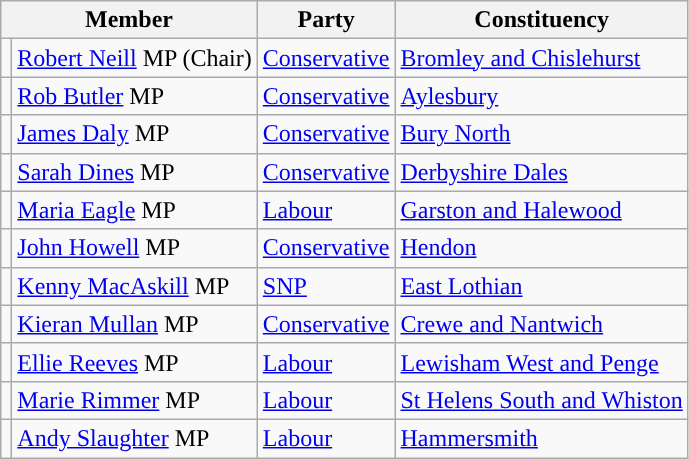<table class="wikitable">
<tr>
<th colspan="2" valign="top">Member</th>
<th valign="top">Party</th>
<th valign="top">Constituency</th>
</tr>
<tr>
<td style="color:inherit;background:"></td>
<td><a href='#'>Robert Neill</a> MP (Chair)</td>
<td><a href='#'>Conservative</a></td>
<td><a href='#'>Bromley and Chislehurst</a></td>
</tr>
<tr>
<td style="color:inherit;background:"></td>
<td><a href='#'>Rob Butler</a> MP</td>
<td><a href='#'>Conservative</a></td>
<td><a href='#'>Aylesbury</a></td>
</tr>
<tr>
<td style="color:inherit;background:"></td>
<td><a href='#'>James Daly</a> MP</td>
<td><a href='#'>Conservative</a></td>
<td><a href='#'>Bury North</a></td>
</tr>
<tr>
<td style="color:inherit;background:"></td>
<td><a href='#'>Sarah Dines</a> MP</td>
<td><a href='#'>Conservative</a></td>
<td><a href='#'>Derbyshire Dales</a></td>
</tr>
<tr>
<td style="color:inherit;background:"></td>
<td><a href='#'>Maria Eagle</a> MP</td>
<td><a href='#'>Labour</a></td>
<td><a href='#'>Garston and Halewood</a></td>
</tr>
<tr>
<td style="color:inherit;background:"></td>
<td><a href='#'>John Howell</a> MP</td>
<td><a href='#'>Conservative</a></td>
<td><a href='#'>Hendon</a></td>
</tr>
<tr>
<td style="color:inherit;background:"></td>
<td><a href='#'>Kenny MacAskill</a> MP</td>
<td><a href='#'>SNP</a></td>
<td><a href='#'>East Lothian</a></td>
</tr>
<tr>
<td style="color:inherit;background:"></td>
<td><a href='#'>Kieran Mullan</a> MP</td>
<td><a href='#'>Conservative</a></td>
<td><a href='#'>Crewe and Nantwich</a></td>
</tr>
<tr>
<td style="color:inherit;background:"></td>
<td><a href='#'>Ellie Reeves</a> MP</td>
<td><a href='#'>Labour</a></td>
<td><a href='#'>Lewisham West and Penge</a></td>
</tr>
<tr>
<td style="color:inherit;background:"></td>
<td><a href='#'>Marie Rimmer</a> MP</td>
<td><a href='#'>Labour</a></td>
<td><a href='#'>St Helens South and Whiston</a></td>
</tr>
<tr>
<td style="color:inherit;background:"></td>
<td><a href='#'>Andy Slaughter</a> MP</td>
<td><a href='#'>Labour</a></td>
<td><a href='#'>Hammersmith</a></td>
</tr>
</table>
